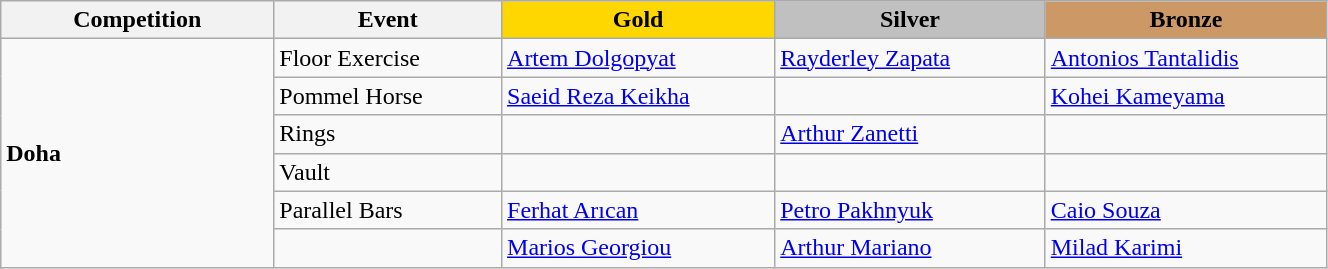<table class="wikitable" style="width:70%;">
<tr>
<th style="text-align:center; width:5%;">Competition</th>
<th style="text-align:center; width:5%;">Event</th>
<td style="text-align:center; width:6%; background:gold;"><strong>Gold</strong></td>
<td style="text-align:center; width:6%; background:silver;"><strong>Silver</strong></td>
<td style="text-align:center; width:6%; background:#c96;"><strong>Bronze</strong></td>
</tr>
<tr>
<td rowspan="6"><strong>Doha</strong></td>
<td>Floor Exercise</td>
<td> <a href='#'>Artem Dolgopyat</a></td>
<td> <a href='#'>Rayderley Zapata</a></td>
<td> <a href='#'>Antonios Tantalidis</a></td>
</tr>
<tr>
<td>Pommel Horse</td>
<td> <a href='#'>Saeid Reza Keikha</a></td>
<td></td>
<td> <a href='#'>Kohei Kameyama</a></td>
</tr>
<tr>
<td>Rings</td>
<td></td>
<td> <a href='#'>Arthur Zanetti</a></td>
<td></td>
</tr>
<tr>
<td>Vault</td>
<td></td>
<td></td>
<td></td>
</tr>
<tr>
<td>Parallel Bars</td>
<td> <a href='#'>Ferhat Arıcan</a></td>
<td> <a href='#'>Petro Pakhnyuk</a></td>
<td> <a href='#'>Caio Souza</a></td>
</tr>
<tr>
<td></td>
<td> <a href='#'>Marios Georgiou</a></td>
<td> <a href='#'>Arthur Mariano</a></td>
<td> <a href='#'>Milad Karimi</a></td>
</tr>
</table>
